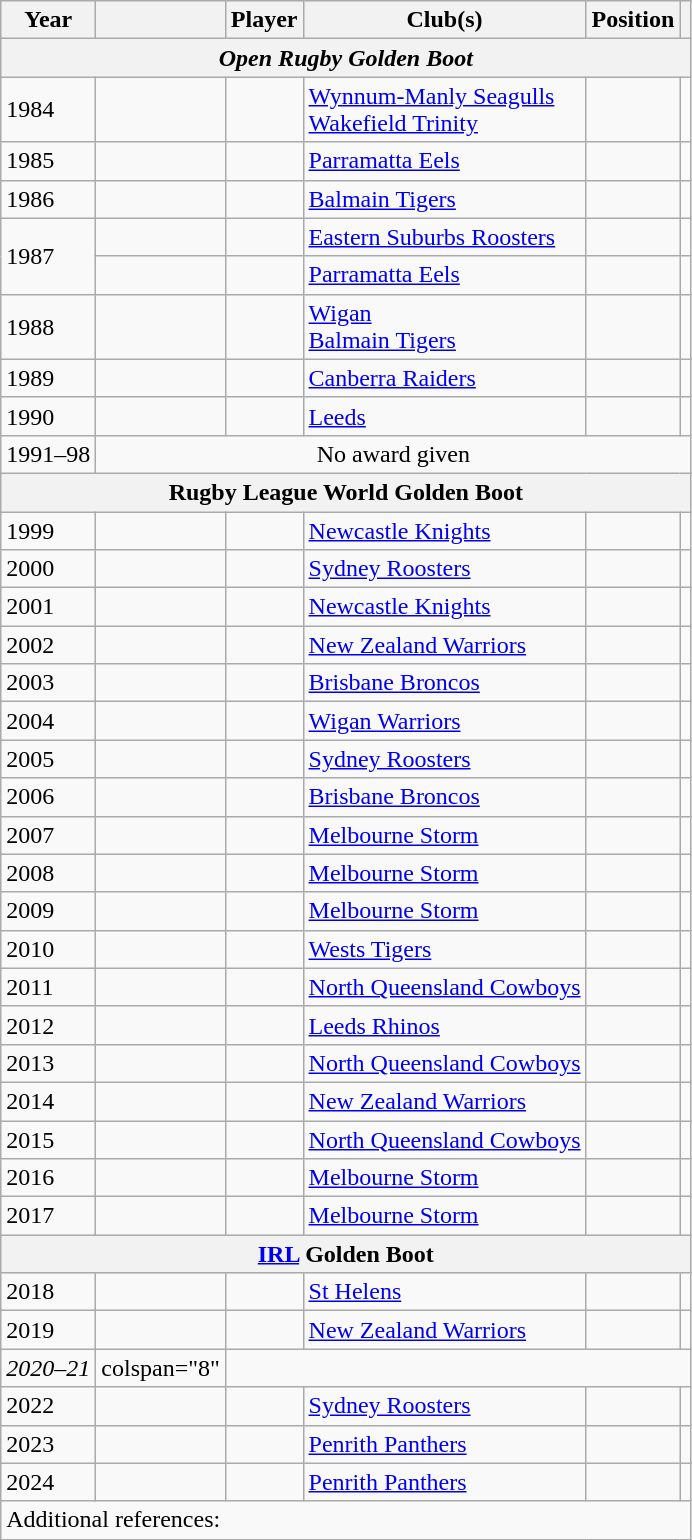<table class="wikitable sortable">
<tr>
<th scope="col">Year</th>
<th scope="col"></th>
<th scope="col">Player</th>
<th scope="col">Club(s)</th>
<th scope="col">Position</th>
<th scope="col" class="unsortable"></th>
</tr>
<tr>
<th colspan="8"><strong><em>Open Rugby<em> Golden Boot<strong></th>
</tr>
<tr>
<td>1984</td>
<td></td>
<td></td>
<td><a href='#'>Wynnum-Manly Seagulls</a> <br> <a href='#'>Wakefield Trinity</a></td>
<td></td>
<td></td>
</tr>
<tr>
<td>1985</td>
<td></td>
<td></td>
<td><a href='#'>Parramatta Eels</a></td>
<td></td>
<td></td>
</tr>
<tr>
<td>1986</td>
<td></td>
<td></td>
<td><a href='#'>Balmain Tigers</a></td>
<td></td>
<td></td>
</tr>
<tr>
<td rowspan=2>1987</td>
<td></td>
<td></td>
<td><a href='#'>Eastern Suburbs Roosters</a></td>
<td></td>
<td></td>
</tr>
<tr>
<td></td>
<td></td>
<td><a href='#'>Parramatta Eels</a></td>
<td></td>
<td></td>
</tr>
<tr>
<td>1988</td>
<td></td>
<td></td>
<td><a href='#'>Wigan</a> <br> <a href='#'>Balmain Tigers</a></td>
<td></td>
<td></td>
</tr>
<tr>
<td>1989</td>
<td></td>
<td></td>
<td><a href='#'>Canberra Raiders</a></td>
<td></td>
<td></td>
</tr>
<tr>
<td>1990</td>
<td></td>
<td></td>
<td><a href='#'>Leeds</a></td>
<td></td>
<td></td>
</tr>
<tr>
<td></em>1991–98<em></td>
<td colspan="8" style="text-align:center;"></em>No award given<em></td>
</tr>
<tr>
<th colspan="8"></em></strong>Rugby League World</em> Golden Boot</strong></th>
</tr>
<tr>
<td>1999</td>
<td></td>
<td></td>
<td><a href='#'>Newcastle Knights</a></td>
<td></td>
<td></td>
</tr>
<tr>
<td>2000</td>
<td></td>
<td></td>
<td><a href='#'>Sydney Roosters</a></td>
<td></td>
<td></td>
</tr>
<tr>
<td>2001</td>
<td></td>
<td> </td>
<td><a href='#'>Newcastle Knights</a></td>
<td></td>
<td></td>
</tr>
<tr>
<td>2002</td>
<td></td>
<td></td>
<td><a href='#'>New Zealand Warriors</a></td>
<td></td>
<td></td>
</tr>
<tr>
<td>2003</td>
<td></td>
<td></td>
<td><a href='#'>Brisbane Broncos</a></td>
<td></td>
<td></td>
</tr>
<tr>
<td>2004</td>
<td></td>
<td></td>
<td><a href='#'>Wigan Warriors</a></td>
<td></td>
<td></td>
</tr>
<tr>
<td>2005</td>
<td></td>
<td></td>
<td><a href='#'>Sydney Roosters</a></td>
<td></td>
<td></td>
</tr>
<tr>
<td>2006</td>
<td></td>
<td> </td>
<td><a href='#'>Brisbane Broncos</a></td>
<td></td>
<td></td>
</tr>
<tr>
<td>2007</td>
<td></td>
<td></td>
<td><a href='#'>Melbourne Storm</a></td>
<td></td>
<td></td>
</tr>
<tr>
<td>2008</td>
<td></td>
<td></td>
<td><a href='#'>Melbourne Storm</a></td>
<td></td>
<td></td>
</tr>
<tr>
<td>2009</td>
<td></td>
<td></td>
<td><a href='#'>Melbourne Storm</a></td>
<td></td>
<td></td>
</tr>
<tr>
<td>2010</td>
<td></td>
<td></td>
<td><a href='#'>Wests Tigers</a></td>
<td></td>
<td></td>
</tr>
<tr>
<td>2011</td>
<td></td>
<td></td>
<td><a href='#'>North Queensland Cowboys</a></td>
<td></td>
<td></td>
</tr>
<tr>
<td>2012</td>
<td></td>
<td></td>
<td><a href='#'>Leeds Rhinos</a></td>
<td></td>
<td></td>
</tr>
<tr>
<td>2013</td>
<td></td>
<td> </td>
<td><a href='#'>North Queensland Cowboys</a></td>
<td></td>
<td></td>
</tr>
<tr>
<td>2014</td>
<td></td>
<td></td>
<td><a href='#'>New Zealand Warriors</a></td>
<td></td>
<td></td>
</tr>
<tr>
<td>2015</td>
<td></td>
<td> </td>
<td><a href='#'>North Queensland Cowboys</a></td>
<td></td>
<td></td>
</tr>
<tr>
<td>2016</td>
<td></td>
<td></td>
<td><a href='#'>Melbourne Storm</a></td>
<td></td>
<td></td>
</tr>
<tr>
<td>2017</td>
<td></td>
<td> </td>
<td><a href='#'>Melbourne Storm</a></td>
<td></td>
<td></td>
</tr>
<tr>
<th colspan="8"><strong><a href='#'>IRL</a> Golden Boot</strong></th>
</tr>
<tr>
<td>2018</td>
<td></td>
<td></td>
<td><a href='#'>St Helens</a></td>
<td></td>
<td></td>
</tr>
<tr>
<td>2019</td>
<td></td>
<td></td>
<td><a href='#'>New Zealand Warriors</a></td>
<td></td>
<td></td>
</tr>
<tr>
<td><em>2020–21</em></td>
<td>colspan="8" </td>
</tr>
<tr>
<td>2022</td>
<td></td>
<td></td>
<td><a href='#'>Sydney Roosters</a></td>
<td></td>
<td></td>
</tr>
<tr>
<td>2023</td>
<td></td>
<td></td>
<td><a href='#'>Penrith Panthers</a></td>
<td></td>
<td></td>
</tr>
<tr>
<td>2024</td>
<td></td>
<td></td>
<td><a href='#'>Penrith Panthers</a></td>
<td></td>
<td></td>
</tr>
<tr>
<td colspan=8>Additional references:</td>
</tr>
</table>
